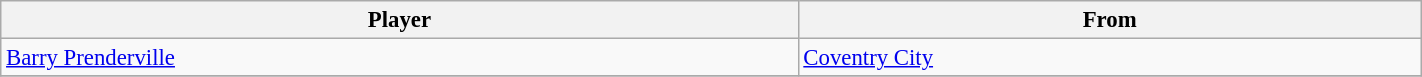<table class="wikitable" style="text-align:center; font-size:95%;width:75%; text-align:left">
<tr>
<th>Player</th>
<th>From</th>
</tr>
<tr --->
<td> <a href='#'>Barry Prenderville</a></td>
<td><a href='#'>Coventry City</a></td>
</tr>
<tr>
</tr>
</table>
